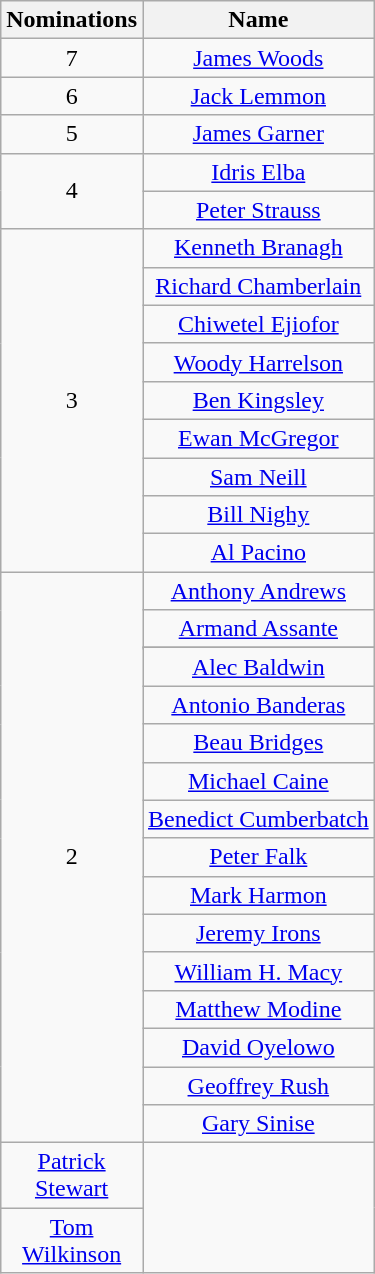<table class="wikitable sortable" style="text-align: center;">
<tr>
<th scope="col" width="55">Nominations</th>
<th scope="col" align="center">Name</th>
</tr>
<tr>
<td>7</td>
<td><a href='#'>James Woods</a></td>
</tr>
<tr>
<td>6</td>
<td><a href='#'>Jack Lemmon</a></td>
</tr>
<tr>
<td>5</td>
<td><a href='#'>James Garner</a></td>
</tr>
<tr>
<td rowspan="2">4</td>
<td><a href='#'>Idris Elba</a></td>
</tr>
<tr>
<td><a href='#'>Peter Strauss</a></td>
</tr>
<tr>
<td rowspan="9">3</td>
<td><a href='#'>Kenneth Branagh</a></td>
</tr>
<tr>
<td><a href='#'>Richard Chamberlain</a></td>
</tr>
<tr>
<td><a href='#'>Chiwetel Ejiofor</a></td>
</tr>
<tr>
<td><a href='#'>Woody Harrelson</a></td>
</tr>
<tr>
<td><a href='#'>Ben Kingsley</a></td>
</tr>
<tr>
<td><a href='#'>Ewan McGregor</a></td>
</tr>
<tr>
<td><a href='#'>Sam Neill</a></td>
</tr>
<tr>
<td><a href='#'>Bill Nighy</a></td>
</tr>
<tr>
<td><a href='#'>Al Pacino</a></td>
</tr>
<tr>
<td rowspan="17">2</td>
<td><a href='#'>Anthony Andrews</a></td>
</tr>
<tr>
<td><a href='#'>Armand Assante</a></td>
</tr>
<tr>
</tr>
<tr>
</tr>
<tr>
<td><a href='#'>Alec Baldwin</a></td>
</tr>
<tr>
<td><a href='#'>Antonio Banderas</a></td>
</tr>
<tr>
<td><a href='#'>Beau Bridges</a></td>
</tr>
<tr>
<td><a href='#'>Michael Caine</a></td>
</tr>
<tr>
<td><a href='#'>Benedict Cumberbatch</a></td>
</tr>
<tr>
<td><a href='#'>Peter Falk</a></td>
</tr>
<tr>
<td><a href='#'>Mark Harmon</a></td>
</tr>
<tr>
<td><a href='#'>Jeremy Irons</a></td>
</tr>
<tr>
<td><a href='#'>William H. Macy</a></td>
</tr>
<tr>
<td><a href='#'>Matthew Modine</a></td>
</tr>
<tr>
<td><a href='#'>David Oyelowo</a></td>
</tr>
<tr>
<td><a href='#'>Geoffrey Rush</a></td>
</tr>
<tr>
<td><a href='#'>Gary Sinise</a></td>
</tr>
<tr>
<td><a href='#'>Patrick Stewart</a></td>
</tr>
<tr>
<td><a href='#'>Tom Wilkinson</a></td>
</tr>
</table>
